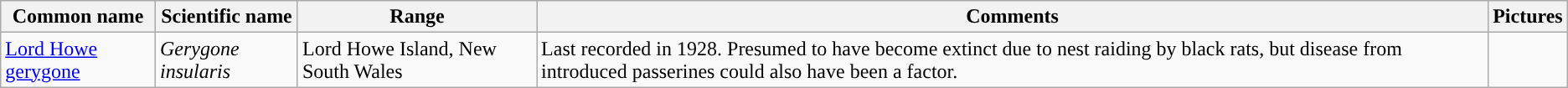<table class="wikitable">
<tr>
<th>Common name</th>
<th>Scientific name</th>
<th>Range</th>
<th class="unsortable">Comments</th>
<th class="unsortable">Pictures</th>
</tr>
<tr>
<td><a href='#'>Lord Howe gerygone</a></td>
<td><em>Gerygone insularis</em></td>
<td>Lord Howe Island, New South Wales</td>
<td>Last recorded in 1928. Presumed to have become extinct due to nest raiding by black rats, but disease from introduced passerines could also have been a factor.</td>
<td></td>
</tr>
</table>
